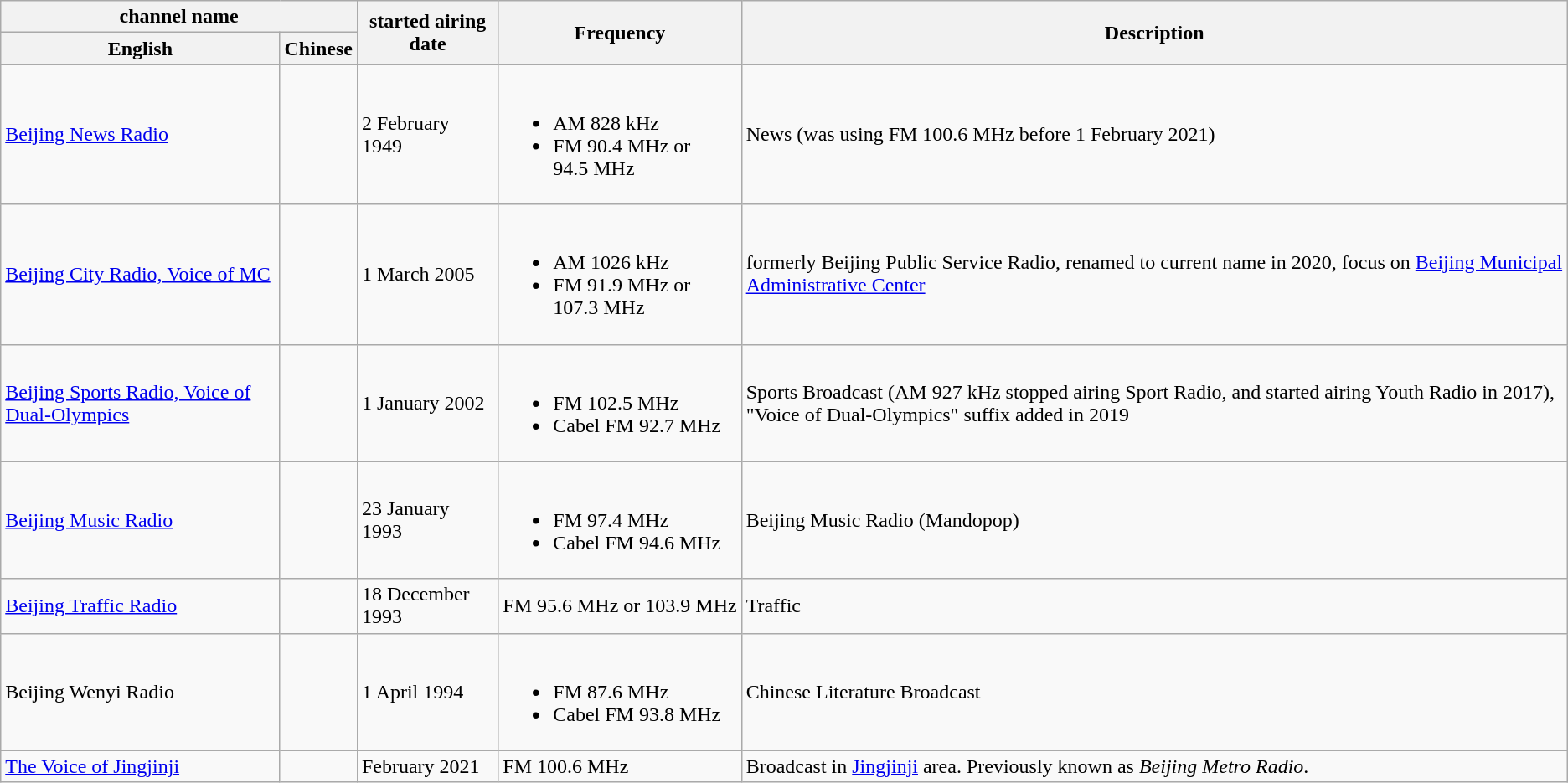<table class="wikitable sortable">
<tr>
<th colspan="2">channel name</th>
<th rowspan="2">started airing date</th>
<th rowspan="2">Frequency</th>
<th rowspan="2">Description</th>
</tr>
<tr>
<th>English</th>
<th>Chinese</th>
</tr>
<tr>
<td><a href='#'>Beijing News Radio</a></td>
<td></td>
<td>2 February 1949</td>
<td><br><ul><li>AM 828 kHz</li><li>FM 90.4 MHz or 94.5 MHz</li></ul></td>
<td>News (was using FM 100.6 MHz before 1 February 2021)</td>
</tr>
<tr>
<td><a href='#'>Beijing City Radio, Voice of MC</a></td>
<td></td>
<td>1 March 2005</td>
<td><br><ul><li>AM 1026 kHz</li><li>FM 91.9 MHz or 107.3 MHz</li></ul></td>
<td>formerly Beijing Public Service Radio, renamed to current name in 2020, focus on <a href='#'>Beijing Municipal Administrative Center</a></td>
</tr>
<tr>
<td><a href='#'>Beijing Sports Radio, Voice of Dual-Olympics</a></td>
<td></td>
<td>1 January 2002</td>
<td><br><ul><li>FM 102.5 MHz</li><li>Cabel FM 92.7 MHz</li></ul></td>
<td>Sports Broadcast (AM 927 kHz stopped airing Sport Radio, and started airing Youth Radio in 2017), "Voice of Dual-Olympics" suffix added in 2019</td>
</tr>
<tr>
<td><a href='#'>Beijing Music Radio</a></td>
<td></td>
<td>23 January 1993</td>
<td><br><ul><li>FM 97.4 MHz</li><li>Cabel FM 94.6 MHz</li></ul></td>
<td>Beijing Music Radio (Mandopop)</td>
</tr>
<tr>
<td><a href='#'>Beijing Traffic Radio</a></td>
<td></td>
<td>18 December 1993</td>
<td>FM 95.6 MHz or 103.9 MHz</td>
<td>Traffic</td>
</tr>
<tr>
<td>Beijing Wenyi Radio</td>
<td></td>
<td>1 April 1994</td>
<td><br><ul><li>FM 87.6 MHz</li><li>Cabel FM 93.8 MHz</li></ul></td>
<td>Chinese Literature Broadcast</td>
</tr>
<tr>
<td><a href='#'>The Voice of Jingjinji</a></td>
<td></td>
<td>February 2021</td>
<td>FM 100.6 MHz</td>
<td>Broadcast in <a href='#'>Jingjinji</a> area. Previously known as <em>Beijing Metro Radio</em>.</td>
</tr>
</table>
